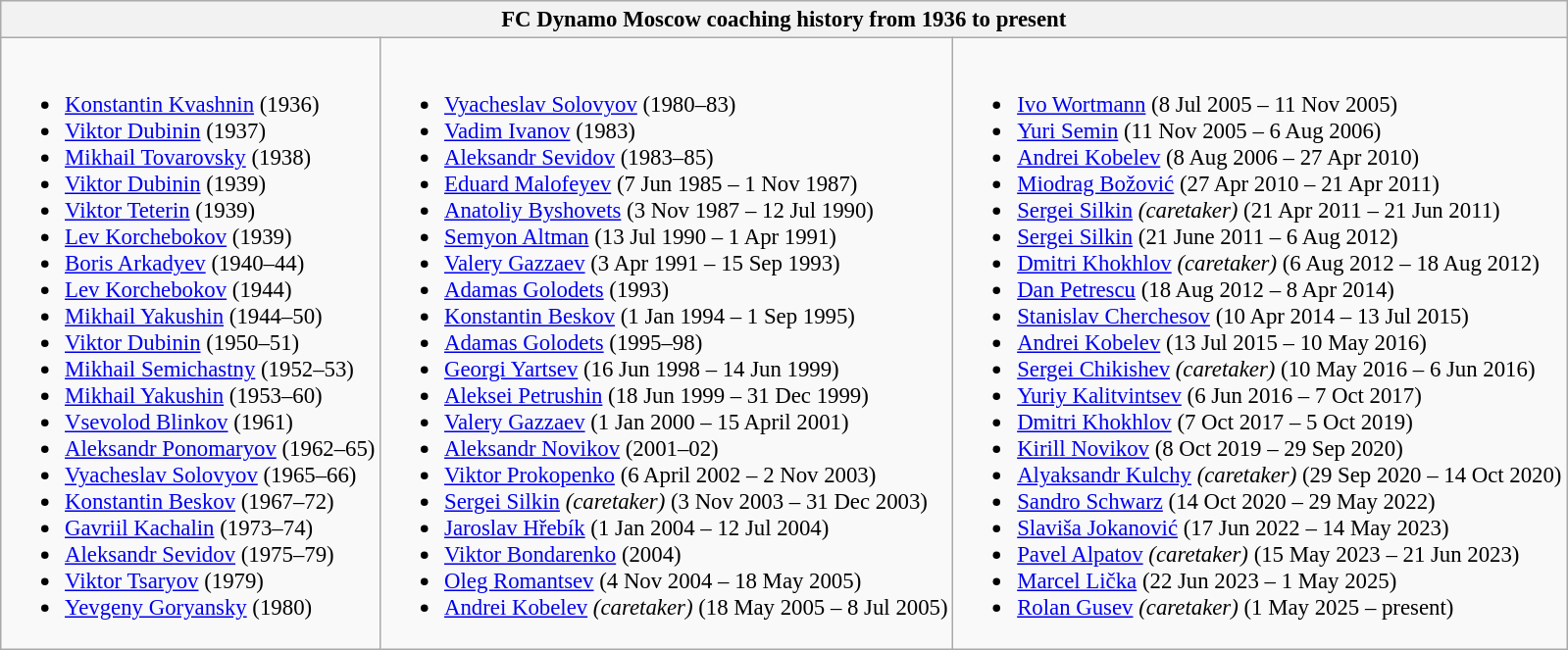<table class="wikitable centre" style="font-size:95%">
<tr>
<th scope=col colspan=3 align=center>FC Dynamo Moscow coaching history from 1936 to present</th>
</tr>
<tr style="vertical-align: top;">
<td><br><ul><li> <a href='#'>Konstantin Kvashnin</a> (1936)</li><li> <a href='#'>Viktor Dubinin</a> (1937)</li><li> <a href='#'>Mikhail Tovarovsky</a> (1938)</li><li> <a href='#'>Viktor Dubinin</a> (1939)</li><li> <a href='#'>Viktor Teterin</a> (1939)</li><li> <a href='#'>Lev Korchebokov</a> (1939)</li><li> <a href='#'>Boris Arkadyev</a> (1940–44)</li><li> <a href='#'>Lev Korchebokov</a> (1944)</li><li> <a href='#'>Mikhail Yakushin</a> (1944–50)</li><li> <a href='#'>Viktor Dubinin</a> (1950–51)</li><li> <a href='#'>Mikhail Semichastny</a> (1952–53)</li><li> <a href='#'>Mikhail Yakushin</a> (1953–60)</li><li> <a href='#'>Vsevolod Blinkov</a> (1961)</li><li> <a href='#'>Aleksandr Ponomaryov</a> (1962–65)</li><li> <a href='#'>Vyacheslav Solovyov</a> (1965–66)</li><li> <a href='#'>Konstantin Beskov</a> (1967–72)</li><li> <a href='#'>Gavriil Kachalin</a> (1973–74)</li><li> <a href='#'>Aleksandr Sevidov</a> (1975–79)</li><li> <a href='#'>Viktor Tsaryov</a> (1979)</li><li> <a href='#'>Yevgeny Goryansky</a> (1980)</li></ul></td>
<td><br><ul><li> <a href='#'>Vyacheslav Solovyov</a> (1980–83)</li><li> <a href='#'>Vadim Ivanov</a> (1983)</li><li> <a href='#'>Aleksandr Sevidov</a> (1983–85)</li><li> <a href='#'>Eduard Malofeyev</a> (7 Jun 1985 – 1 Nov 1987)</li><li> <a href='#'>Anatoliy Byshovets</a> (3 Nov 1987 – 12 Jul 1990)</li><li> <a href='#'>Semyon Altman</a> (13 Jul 1990 – 1 Apr 1991)</li><li>  <a href='#'>Valery Gazzaev</a> (3 Apr 1991 – 15 Sep 1993)</li><li> <a href='#'>Adamas Golodets</a> (1993)</li><li> <a href='#'>Konstantin Beskov</a> (1 Jan 1994 – 1 Sep 1995)</li><li> <a href='#'>Adamas Golodets</a> (1995–98)</li><li> <a href='#'>Georgi Yartsev</a> (16 Jun 1998 – 14 Jun 1999)</li><li> <a href='#'>Aleksei Petrushin</a> (18 Jun 1999 – 31 Dec 1999)</li><li> <a href='#'>Valery Gazzaev</a> (1 Jan 2000 – 15 April 2001)</li><li> <a href='#'>Aleksandr Novikov</a> (2001–02)</li><li> <a href='#'>Viktor Prokopenko</a> (6 April 2002 – 2 Nov 2003)</li><li> <a href='#'>Sergei Silkin</a> <em>(caretaker)</em> (3 Nov 2003 – 31 Dec 2003)</li><li> <a href='#'>Jaroslav Hřebík</a> (1 Jan 2004 – 12 Jul 2004)</li><li> <a href='#'>Viktor Bondarenko</a> (2004)</li><li> <a href='#'>Oleg Romantsev</a> (4 Nov 2004 – 18 May 2005)</li><li> <a href='#'>Andrei Kobelev</a> <em>(caretaker)</em> (18 May 2005 – 8 Jul 2005)</li></ul></td>
<td><br><ul><li> <a href='#'>Ivo Wortmann</a> (8 Jul 2005 – 11 Nov 2005)</li><li> <a href='#'>Yuri Semin</a> (11 Nov 2005 – 6 Aug 2006)</li><li> <a href='#'>Andrei Kobelev</a> (8 Aug 2006 – 27 Apr 2010)</li><li> <a href='#'>Miodrag Božović</a> (27 Apr 2010 – 21 Apr 2011)</li><li> <a href='#'>Sergei Silkin</a> <em>(caretaker)</em> (21 Apr 2011 – 21 Jun 2011)</li><li> <a href='#'>Sergei Silkin</a> (21 June 2011 – 6 Aug 2012)</li><li> <a href='#'>Dmitri Khokhlov</a> <em>(caretaker)</em> (6 Aug 2012 – 18 Aug 2012)</li><li> <a href='#'>Dan Petrescu</a> (18 Aug 2012 – 8 Apr 2014)</li><li> <a href='#'>Stanislav Cherchesov</a> (10 Apr 2014 – 13 Jul 2015)</li><li> <a href='#'>Andrei Kobelev</a> (13 Jul 2015 – 10 May 2016)</li><li> <a href='#'>Sergei Chikishev</a> <em>(caretaker)</em> (10 May 2016 – 6 Jun 2016)</li><li> <a href='#'>Yuriy Kalitvintsev</a> (6 Jun 2016 – 7 Oct 2017)</li><li> <a href='#'>Dmitri Khokhlov</a> (7 Oct 2017 – 5 Oct 2019)</li><li> <a href='#'>Kirill Novikov</a> (8 Oct 2019 – 29 Sep 2020)</li><li> <a href='#'>Alyaksandr Kulchy</a> <em>(caretaker)</em> (29 Sep 2020 – 14 Oct 2020)</li><li> <a href='#'>Sandro Schwarz</a> (14 Oct 2020 – 29 May 2022)</li><li> <a href='#'>Slaviša Jokanović</a> (17 Jun 2022 – 14 May 2023)</li><li> <a href='#'>Pavel Alpatov</a> <em>(caretaker)</em> (15 May 2023 – 21 Jun 2023)</li><li> <a href='#'>Marcel Lička</a> (22 Jun 2023 – 1 May 2025)</li><li> <a href='#'>Rolan Gusev</a> <em>(caretaker)</em> (1 May 2025 – present)</li></ul></td>
</tr>
</table>
